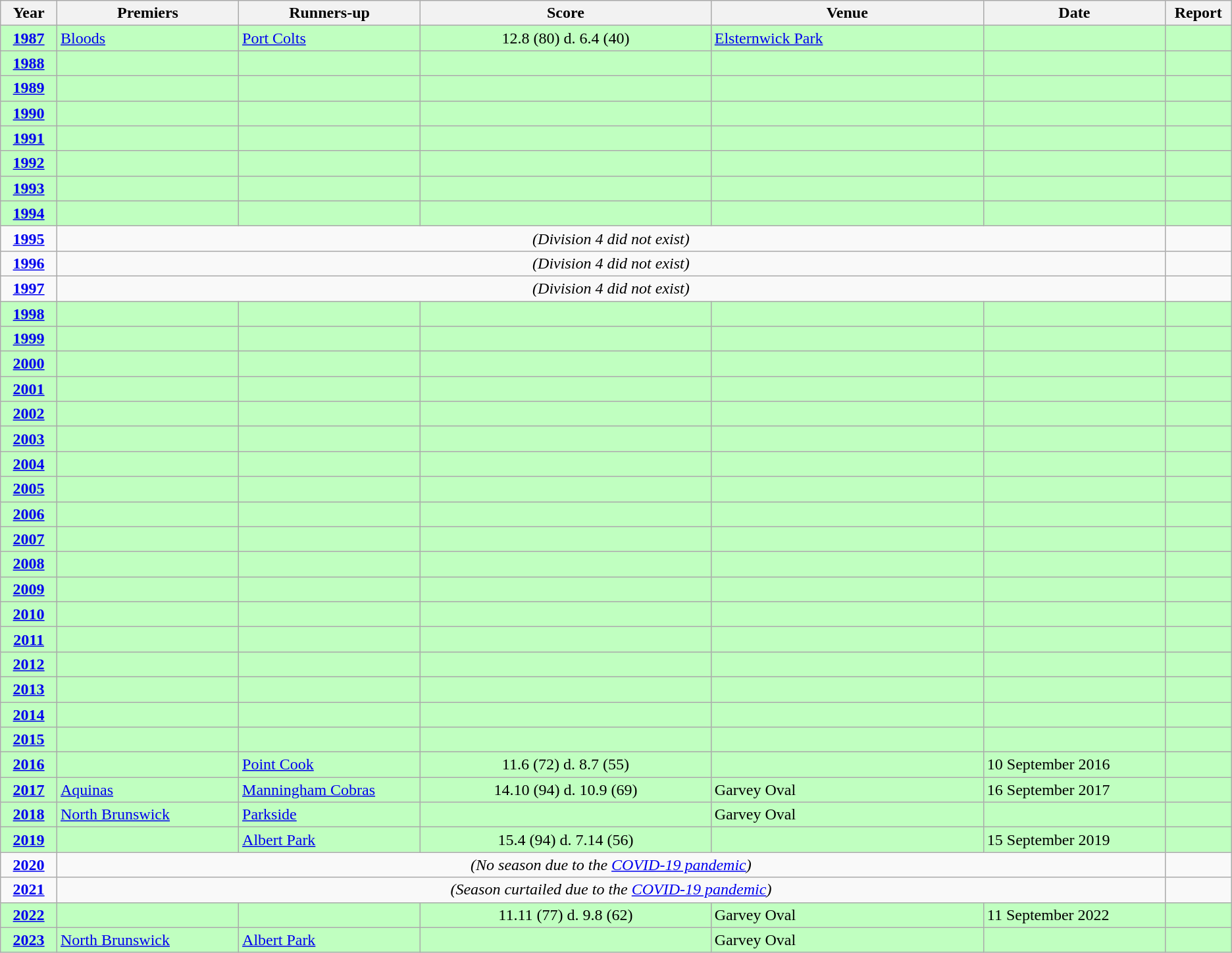<table class="wikitable sortable" style="text-align:left; text-valign:center">
<tr>
<th width=3%>Year</th>
<th width=10%>Premiers</th>
<th width=10%>Runners-up</th>
<th width=16%>Score</th>
<th width=15%>Venue</th>
<th width=10%; class=unsortable>Date</th>
<th width=2%; class=unsortable>Report</th>
</tr>
<tr style="background:#C0FFC0;">
<td align="center"><strong><a href='#'>1987</a></strong></td>
<td><a href='#'>Bloods</a> </td>
<td><a href='#'>Port Colts</a></td>
<td align=center>12.8 (80) d. 6.4 (40)</td>
<td><a href='#'>Elsternwick Park</a></td>
<td></td>
<td align=center></td>
</tr>
<tr style="background:#C0FFC0;">
<td align="center"><strong><a href='#'>1988</a></strong></td>
<td></td>
<td></td>
<td align=center></td>
<td></td>
<td></td>
<td align=center></td>
</tr>
<tr style="background:#C0FFC0;">
<td align="center"><strong><a href='#'>1989</a></strong></td>
<td></td>
<td></td>
<td align=center></td>
<td></td>
<td></td>
<td align=center></td>
</tr>
<tr style="background:#C0FFC0;">
<td align="center"><strong><a href='#'>1990</a></strong></td>
<td></td>
<td></td>
<td align=center></td>
<td></td>
<td></td>
<td align=center></td>
</tr>
<tr style="background:#C0FFC0;">
<td align="center"><strong><a href='#'>1991</a></strong></td>
<td></td>
<td></td>
<td align=center></td>
<td></td>
<td></td>
<td align=center></td>
</tr>
<tr style="background:#C0FFC0;">
<td align="center"><strong><a href='#'>1992</a></strong></td>
<td></td>
<td></td>
<td align=center></td>
<td></td>
<td></td>
<td align=center></td>
</tr>
<tr style="background:#C0FFC0;">
<td align="center"><strong><a href='#'>1993</a></strong></td>
<td></td>
<td></td>
<td align=center></td>
<td></td>
<td></td>
<td align=center></td>
</tr>
<tr style="background:#C0FFC0;">
<td align="center"><strong><a href='#'>1994</a></strong></td>
<td></td>
<td></td>
<td align=center></td>
<td></td>
<td></td>
<td align=center></td>
</tr>
<tr>
<td align="center"><strong><a href='#'>1995</a></strong></td>
<td colspan="5"; align="center"><em>(Division 4 did not exist)</em></td>
<td align=center></td>
</tr>
<tr>
<td align="center"><strong><a href='#'>1996</a></strong></td>
<td colspan="5"; align="center"><em>(Division 4 did not exist)</em></td>
<td align=center></td>
</tr>
<tr>
<td align="center"><strong><a href='#'>1997</a></strong></td>
<td colspan="5"; align="center"><em>(Division 4 did not exist)</em></td>
<td align=center></td>
</tr>
<tr style="background:#C0FFC0;">
<td align="center"><strong><a href='#'>1998</a></strong></td>
<td></td>
<td></td>
<td align=center></td>
<td></td>
<td></td>
<td align=center></td>
</tr>
<tr style="background:#C0FFC0;">
<td align="center"><strong><a href='#'>1999</a></strong></td>
<td></td>
<td></td>
<td align=center></td>
<td></td>
<td></td>
<td align=center></td>
</tr>
<tr style="background:#C0FFC0;">
<td align=center><strong><a href='#'>2000</a></strong></td>
<td></td>
<td></td>
<td align=center></td>
<td></td>
<td></td>
<td align=center></td>
</tr>
<tr style="background:#C0FFC0;">
<td align=center><strong><a href='#'>2001</a></strong></td>
<td></td>
<td></td>
<td align=center></td>
<td></td>
<td></td>
<td align=center></td>
</tr>
<tr style="background:#C0FFC0;">
<td align=center><strong><a href='#'>2002</a></strong></td>
<td></td>
<td></td>
<td align=center></td>
<td></td>
<td></td>
<td align=center></td>
</tr>
<tr style="background:#C0FFC0;">
<td align=center><strong><a href='#'>2003</a></strong></td>
<td></td>
<td></td>
<td align=center></td>
<td></td>
<td></td>
<td align=center></td>
</tr>
<tr style="background:#C0FFC0;">
<td align=center><strong><a href='#'>2004</a></strong></td>
<td></td>
<td></td>
<td align=center></td>
<td></td>
<td></td>
<td align=center></td>
</tr>
<tr style="background:#C0FFC0;">
<td align=center><strong><a href='#'>2005</a></strong></td>
<td></td>
<td></td>
<td align=center></td>
<td></td>
<td></td>
<td align=center></td>
</tr>
<tr style="background:#C0FFC0;">
<td align=center><strong><a href='#'>2006</a></strong></td>
<td></td>
<td></td>
<td align=center></td>
<td></td>
<td></td>
<td align=center></td>
</tr>
<tr style="background:#C0FFC0;">
<td align=center><strong><a href='#'>2007</a></strong></td>
<td></td>
<td></td>
<td align=center></td>
<td></td>
<td></td>
<td align=center></td>
</tr>
<tr style="background:#C0FFC0;">
<td align=center><strong><a href='#'>2008</a></strong></td>
<td></td>
<td></td>
<td align=center></td>
<td></td>
<td></td>
<td align=center></td>
</tr>
<tr style="background:#C0FFC0;">
<td align=center><strong><a href='#'>2009</a></strong></td>
<td></td>
<td></td>
<td align=center></td>
<td></td>
<td></td>
<td align=center></td>
</tr>
<tr style="background:#C0FFC0;">
<td align=center><strong><a href='#'>2010</a></strong></td>
<td></td>
<td></td>
<td align=center></td>
<td></td>
<td></td>
<td align=center></td>
</tr>
<tr style="background:#C0FFC0;">
<td align=center><strong><a href='#'>2011</a></strong></td>
<td></td>
<td></td>
<td align=center></td>
<td></td>
<td></td>
<td align=center></td>
</tr>
<tr style="background:#C0FFC0;">
<td align=center><strong><a href='#'>2012</a></strong></td>
<td></td>
<td></td>
<td align=center></td>
<td></td>
<td></td>
<td align=center></td>
</tr>
<tr style="background:#C0FFC0;">
<td align=center><strong><a href='#'>2013</a></strong></td>
<td></td>
<td></td>
<td align=center></td>
<td></td>
<td></td>
<td align=center></td>
</tr>
<tr style="background:#C0FFC0;">
<td align=center><strong><a href='#'>2014</a></strong></td>
<td></td>
<td></td>
<td align=center></td>
<td></td>
<td></td>
<td align=center></td>
</tr>
<tr style="background:#C0FFC0;">
<td align=center><strong><a href='#'>2015</a></strong></td>
<td></td>
<td></td>
<td align=center></td>
<td></td>
<td></td>
<td align=center></td>
</tr>
<tr style="background:#C0FFC0;">
<td align=center><strong><a href='#'>2016</a></strong></td>
<td></td>
<td><a href='#'>Point Cook</a></td>
<td align=center>11.6 (72) d. 8.7 (55)</td>
<td></td>
<td>10 September 2016</td>
<td align=center></td>
</tr>
<tr style="background:#C0FFC0;">
<td align=center><strong><a href='#'>2017</a></strong></td>
<td><a href='#'>Aquinas</a></td>
<td><a href='#'>Manningham Cobras</a></td>
<td align=center>14.10 (94) d. 10.9 (69)</td>
<td>Garvey Oval</td>
<td>16 September 2017</td>
<td align=center></td>
</tr>
<tr style="background:#C0FFC0;">
<td align=center><strong><a href='#'>2018</a></strong></td>
<td><a href='#'>North Brunswick</a></td>
<td><a href='#'>Parkside</a></td>
<td align=center></td>
<td>Garvey Oval</td>
<td></td>
<td align=center></td>
</tr>
<tr style="background:#C0FFC0;">
<td align=center><strong><a href='#'>2019</a></strong></td>
<td></td>
<td><a href='#'>Albert Park</a></td>
<td align=center>15.4 (94) d. 7.14 (56)</td>
<td></td>
<td>15 September 2019</td>
<td align=center></td>
</tr>
<tr>
<td align=center><strong><a href='#'>2020</a></strong></td>
<td colspan="5"; align="center"><em>(No season due to the <a href='#'>COVID-19 pandemic</a>)</em></td>
<td align=center></td>
</tr>
<tr>
<td align=center><strong><a href='#'>2021</a></strong></td>
<td colspan="5"; align="center"><em>(Season curtailed due to the <a href='#'>COVID-19 pandemic</a>)</em></td>
<td align=center></td>
</tr>
<tr style="background:#C0FFC0;">
<td align=center><strong><a href='#'>2022</a></strong></td>
<td></td>
<td></td>
<td align=center>11.11 (77) d. 9.8 (62)</td>
<td>Garvey Oval</td>
<td>11 September 2022</td>
<td align=center></td>
</tr>
<tr style="background:#C0FFC0;">
<td align=center><strong><a href='#'>2023</a></strong></td>
<td><a href='#'>North Brunswick</a></td>
<td><a href='#'>Albert Park</a></td>
<td align=center></td>
<td>Garvey Oval</td>
<td></td>
<td align=center></td>
</tr>
</table>
